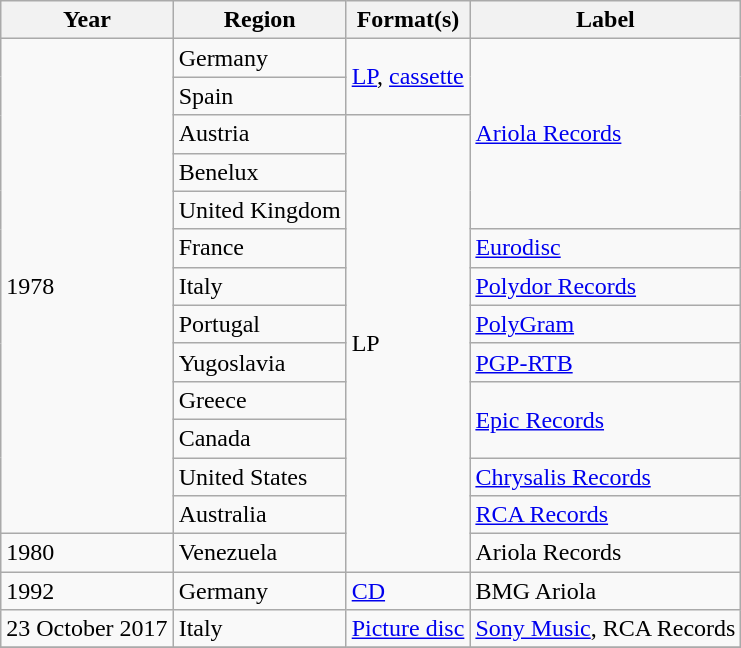<table class="wikitable">
<tr>
<th align="center">Year</th>
<th align="center">Region</th>
<th align="center">Format(s)</th>
<th align="center">Label</th>
</tr>
<tr>
<td align="left" rowspan="13">1978</td>
<td align="left">Germany</td>
<td align="left" rowspan="2"><a href='#'>LP</a>, <a href='#'>cassette</a></td>
<td align="left" rowspan="5"><a href='#'>Ariola Records</a></td>
</tr>
<tr>
<td align="left">Spain</td>
</tr>
<tr>
<td align="left">Austria</td>
<td align="left" rowspan="12">LP</td>
</tr>
<tr>
<td align="left">Benelux</td>
</tr>
<tr>
<td align="left">United Kingdom</td>
</tr>
<tr>
<td align="left">France</td>
<td align="left"><a href='#'>Eurodisc</a></td>
</tr>
<tr>
<td align="left">Italy</td>
<td align="left"><a href='#'>Polydor Records</a></td>
</tr>
<tr>
<td align="left">Portugal</td>
<td align="left"><a href='#'>PolyGram</a></td>
</tr>
<tr>
<td align="left">Yugoslavia</td>
<td align="left"><a href='#'>PGP-RTB</a></td>
</tr>
<tr>
<td align="left">Greece</td>
<td align="left" rowspan="2"><a href='#'>Epic Records</a></td>
</tr>
<tr>
<td align="left">Canada</td>
</tr>
<tr>
<td align="left">United States</td>
<td align="left"><a href='#'>Chrysalis Records</a></td>
</tr>
<tr>
<td align="left">Australia</td>
<td align="left"><a href='#'>RCA Records</a></td>
</tr>
<tr>
<td align="left">1980</td>
<td align="left">Venezuela</td>
<td align="left">Ariola Records</td>
</tr>
<tr>
<td align="left">1992</td>
<td align="left">Germany</td>
<td align="left"><a href='#'>CD</a></td>
<td align="left">BMG Ariola</td>
</tr>
<tr>
<td align="left">23 October 2017</td>
<td align="left">Italy</td>
<td align="left"><a href='#'>Picture disc</a></td>
<td align="left"><a href='#'>Sony Music</a>, RCA Records</td>
</tr>
<tr>
</tr>
</table>
